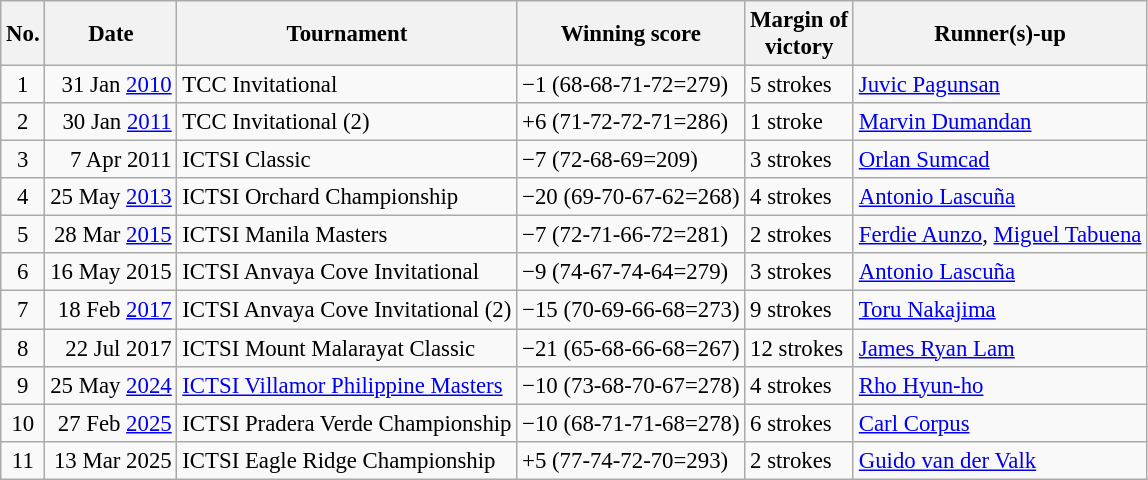<table class="wikitable" style="font-size:95%;">
<tr>
<th>No.</th>
<th>Date</th>
<th>Tournament</th>
<th>Winning score</th>
<th>Margin of<br>victory</th>
<th>Runner(s)-up</th>
</tr>
<tr>
<td align=center>1</td>
<td align=right>31 Jan <a href='#'>2010</a></td>
<td>TCC Invitational</td>
<td>−1 (68-68-71-72=279)</td>
<td>5 strokes</td>
<td> <a href='#'>Juvic Pagunsan</a></td>
</tr>
<tr>
<td align=center>2</td>
<td align=right>30 Jan <a href='#'>2011</a></td>
<td>TCC Invitational (2)</td>
<td>+6 (71-72-72-71=286)</td>
<td>1 stroke</td>
<td> <a href='#'>Marvin Dumandan</a></td>
</tr>
<tr>
<td align=center>3</td>
<td align=right>7 Apr 2011</td>
<td>ICTSI Classic</td>
<td>−7 (72-68-69=209)</td>
<td>3 strokes</td>
<td> <a href='#'>Orlan Sumcad</a></td>
</tr>
<tr>
<td align=center>4</td>
<td align=right>25 May <a href='#'>2013</a></td>
<td>ICTSI Orchard Championship</td>
<td>−20 (69-70-67-62=268)</td>
<td>4 strokes</td>
<td> <a href='#'>Antonio Lascuña</a></td>
</tr>
<tr>
<td align=center>5</td>
<td align=right>28 Mar <a href='#'>2015</a></td>
<td>ICTSI Manila Masters</td>
<td>−7 (72-71-66-72=281)</td>
<td>2 strokes</td>
<td> <a href='#'>Ferdie Aunzo</a>,  <a href='#'>Miguel Tabuena</a></td>
</tr>
<tr>
<td align=center>6</td>
<td align=right>16 May 2015</td>
<td>ICTSI Anvaya Cove Invitational</td>
<td>−9 (74-67-74-64=279)</td>
<td>3 strokes</td>
<td> <a href='#'>Antonio Lascuña</a></td>
</tr>
<tr>
<td align=center>7</td>
<td align=right>18 Feb <a href='#'>2017</a></td>
<td>ICTSI Anvaya Cove Invitational (2)</td>
<td>−15 (70-69-66-68=273)</td>
<td>9 strokes</td>
<td> <a href='#'>Toru Nakajima</a></td>
</tr>
<tr>
<td align=center>8</td>
<td align=right>22 Jul 2017</td>
<td>ICTSI Mount Malarayat Classic</td>
<td>−21 (65-68-66-68=267)</td>
<td>12 strokes</td>
<td> <a href='#'>James Ryan Lam</a></td>
</tr>
<tr>
<td align=center>9</td>
<td align=right>25 May <a href='#'>2024</a></td>
<td><a href='#'>ICTSI Villamor Philippine Masters</a></td>
<td>−10 (73-68-70-67=278)</td>
<td>4 strokes</td>
<td> <a href='#'>Rho Hyun-ho</a></td>
</tr>
<tr>
<td align=center>10</td>
<td align=right>27 Feb <a href='#'>2025</a></td>
<td>ICTSI Pradera Verde Championship</td>
<td>−10 (68-71-71-68=278)</td>
<td>6 strokes</td>
<td> <a href='#'>Carl Corpus</a></td>
</tr>
<tr>
<td align=center>11</td>
<td align=right>13 Mar 2025</td>
<td>ICTSI Eagle Ridge Championship</td>
<td>+5 (77-74-72-70=293)</td>
<td>2 strokes</td>
<td> <a href='#'>Guido van der Valk</a></td>
</tr>
</table>
